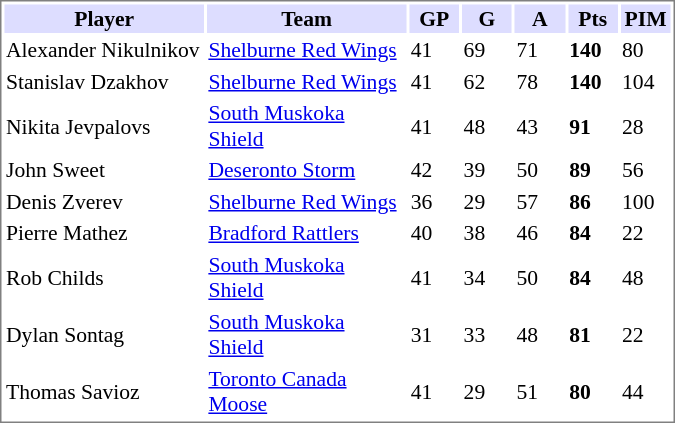<table cellpadding="0">
<tr align="left" style="vertical-align: top">
<td></td>
<td><br><table cellpadding="1" width="450px" style="font-size: 90%; border: 1px solid gray;">
<tr>
<th bgcolor="#DDDDFF" width="30%">Player</th>
<th bgcolor="#DDDDFF" width="30%">Team</th>
<th bgcolor="#DDDDFF" width="7.5%">GP</th>
<th bgcolor="#DDDDFF" width="7.5%">G</th>
<th bgcolor="#DDDDFF" width="7.5%">A</th>
<th bgcolor="#DDDDFF" width="7.5%">Pts</th>
<th bgcolor="#DDDDFF" width="7.5%">PIM</th>
</tr>
<tr>
<td>Alexander Nikulnikov</td>
<td><a href='#'>Shelburne Red Wings</a></td>
<td>41</td>
<td>69</td>
<td>71</td>
<td><strong>140</strong></td>
<td>80</td>
</tr>
<tr>
<td>Stanislav Dzakhov</td>
<td><a href='#'>Shelburne Red Wings</a></td>
<td>41</td>
<td>62</td>
<td>78</td>
<td><strong>140</strong></td>
<td>104</td>
</tr>
<tr>
<td>Nikita Jevpalovs</td>
<td><a href='#'>South Muskoka Shield</a></td>
<td>41</td>
<td>48</td>
<td>43</td>
<td><strong>91</strong></td>
<td>28</td>
</tr>
<tr>
<td>John Sweet</td>
<td><a href='#'>Deseronto Storm</a></td>
<td>42</td>
<td>39</td>
<td>50</td>
<td><strong>89</strong></td>
<td>56</td>
</tr>
<tr>
<td>Denis Zverev</td>
<td><a href='#'>Shelburne Red Wings</a></td>
<td>36</td>
<td>29</td>
<td>57</td>
<td><strong>86</strong></td>
<td>100</td>
</tr>
<tr>
<td>Pierre Mathez</td>
<td><a href='#'>Bradford Rattlers</a></td>
<td>40</td>
<td>38</td>
<td>46</td>
<td><strong>84</strong></td>
<td>22</td>
</tr>
<tr>
<td>Rob Childs</td>
<td><a href='#'>South Muskoka Shield</a></td>
<td>41</td>
<td>34</td>
<td>50</td>
<td><strong>84</strong></td>
<td>48</td>
</tr>
<tr>
<td>Dylan Sontag</td>
<td><a href='#'>South Muskoka Shield</a></td>
<td>31</td>
<td>33</td>
<td>48</td>
<td><strong>81</strong></td>
<td>22</td>
</tr>
<tr>
<td>Thomas Savioz</td>
<td><a href='#'>Toronto Canada Moose</a></td>
<td>41</td>
<td>29</td>
<td>51</td>
<td><strong>80</strong></td>
<td>44</td>
</tr>
</table>
</td>
</tr>
</table>
